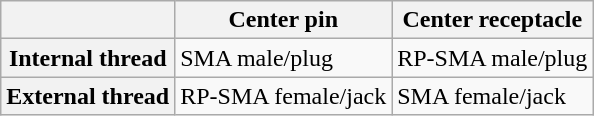<table class="wikitable">
<tr>
<th></th>
<th>Center pin</th>
<th>Center receptacle</th>
</tr>
<tr>
<th>Internal thread</th>
<td>SMA male/plug</td>
<td>RP-SMA male/plug</td>
</tr>
<tr>
<th>External thread</th>
<td>RP-SMA female/jack</td>
<td>SMA female/jack</td>
</tr>
</table>
